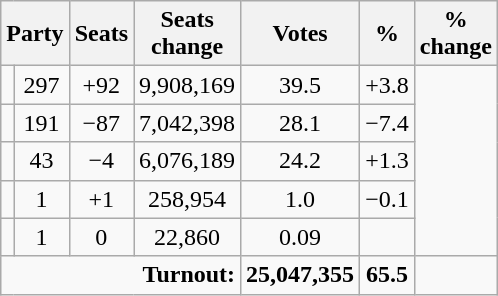<table class="wikitable sortable">
<tr>
<th colspan="2" style="text-align:center;">Party</th>
<th style="text-align:center;">Seats</th>
<th style="text-align:center;">Seats<br>change</th>
<th style="text-align:center;">Votes</th>
<th style="text-align:center;">%</th>
<th style="text-align:center;">%<br>change</th>
</tr>
<tr>
<td> </td>
<td style="text-align:center;">297</td>
<td style="text-align:center;">+92</td>
<td style="text-align:center;">9,908,169</td>
<td style="text-align:center;">39.5</td>
<td style="text-align:center;">+3.8</td>
</tr>
<tr>
<td></td>
<td style="text-align:center;">191</td>
<td style="text-align:center;">−87</td>
<td style="text-align:center;">7,042,398</td>
<td style="text-align:center;">28.1</td>
<td style="text-align:center;">−7.4</td>
</tr>
<tr>
<td></td>
<td style="text-align:center;">43</td>
<td style="text-align:center;">−4</td>
<td style="text-align:center;">6,076,189</td>
<td style="text-align:center;">24.2</td>
<td style="text-align:center;">+1.3</td>
</tr>
<tr>
<td></td>
<td style="text-align:center;">1</td>
<td style="text-align:center;">+1</td>
<td style="text-align:center;">258,954</td>
<td style="text-align:center;">1.0</td>
<td style="text-align:center;">−0.1</td>
</tr>
<tr>
<td></td>
<td style="text-align:center;">1</td>
<td style="text-align:center;">0</td>
<td style="text-align:center;">22,860</td>
<td style="text-align:center;">0.09</td>
<td style="text-align:center;"></td>
</tr>
<tr>
<td colspan="4" style="text-align:right;"><strong>Turnout:</strong></td>
<td style="text-align:center;"><strong>25,047,355</strong></td>
<td style="text-align:center;"><strong>65.5</strong></td>
<td style="text-align:center;"></td>
</tr>
</table>
